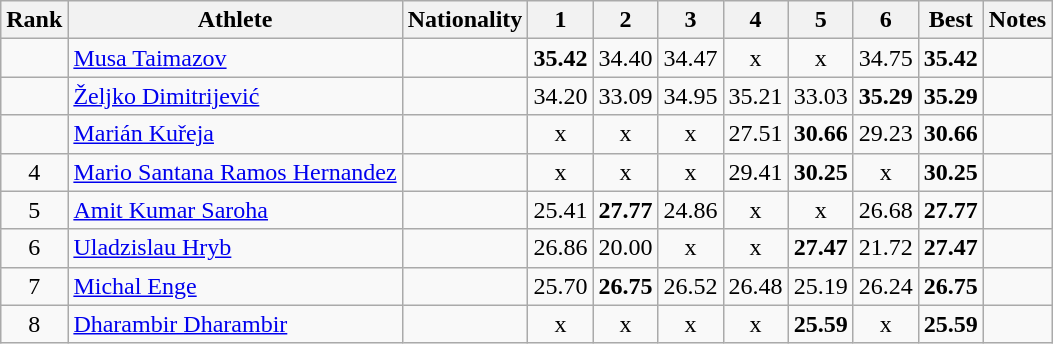<table class="wikitable sortable" style="text-align:center">
<tr>
<th>Rank</th>
<th>Athlete</th>
<th>Nationality</th>
<th>1</th>
<th>2</th>
<th>3</th>
<th>4</th>
<th>5</th>
<th>6</th>
<th>Best</th>
<th>Notes</th>
</tr>
<tr>
<td></td>
<td style="text-align:left;"><a href='#'>Musa Taimazov</a></td>
<td style="text-align:left;"></td>
<td><strong>35.42</strong></td>
<td>34.40</td>
<td>34.47</td>
<td>x</td>
<td>x</td>
<td>34.75</td>
<td><strong>35.42</strong></td>
<td><strong></strong></td>
</tr>
<tr>
<td></td>
<td style="text-align:left;"><a href='#'>Željko Dimitrijević</a></td>
<td style="text-align:left;"></td>
<td>34.20</td>
<td>33.09</td>
<td>34.95</td>
<td>35.21</td>
<td>33.03</td>
<td><strong>35.29</strong></td>
<td><strong>35.29</strong></td>
<td></td>
</tr>
<tr>
<td></td>
<td style="text-align:left;"><a href='#'>Marián Kuřeja</a></td>
<td style="text-align:left;"></td>
<td>x</td>
<td>x</td>
<td>x</td>
<td>27.51</td>
<td><strong>30.66</strong></td>
<td>29.23</td>
<td><strong>30.66</strong></td>
<td></td>
</tr>
<tr>
<td>4</td>
<td style="text-align:left;"><a href='#'>Mario Santana Ramos Hernandez</a></td>
<td style="text-align:left;"></td>
<td>x</td>
<td>x</td>
<td>x</td>
<td>29.41</td>
<td><strong>30.25</strong></td>
<td>x</td>
<td><strong>30.25</strong></td>
<td></td>
</tr>
<tr>
<td>5</td>
<td style="text-align:left;"><a href='#'>Amit Kumar Saroha</a></td>
<td style="text-align:left;"></td>
<td>25.41</td>
<td><strong>27.77</strong></td>
<td>24.86</td>
<td>x</td>
<td>x</td>
<td>26.68</td>
<td><strong>27.77</strong></td>
<td></td>
</tr>
<tr>
<td>6</td>
<td style="text-align:left;"><a href='#'>Uladzislau Hryb</a></td>
<td style="text-align:left;"></td>
<td>26.86</td>
<td>20.00</td>
<td>x</td>
<td>x</td>
<td><strong>27.47</strong></td>
<td>21.72</td>
<td><strong>27.47</strong></td>
<td></td>
</tr>
<tr>
<td>7</td>
<td style="text-align:left;"><a href='#'>Michal Enge</a></td>
<td style="text-align:left;"></td>
<td>25.70</td>
<td><strong>26.75</strong></td>
<td>26.52</td>
<td>26.48</td>
<td>25.19</td>
<td>26.24</td>
<td><strong>26.75</strong></td>
<td></td>
</tr>
<tr>
<td>8</td>
<td style="text-align:left;"><a href='#'>Dharambir Dharambir</a></td>
<td style="text-align:left;"></td>
<td>x</td>
<td>x</td>
<td>x</td>
<td>x</td>
<td><strong>25.59</strong></td>
<td>x</td>
<td><strong>25.59</strong></td>
<td></td>
</tr>
</table>
